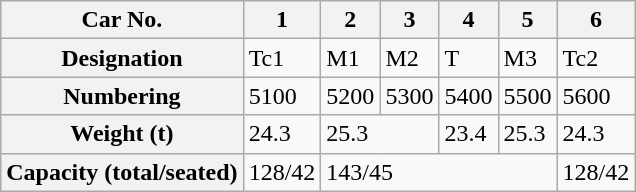<table class="wikitable">
<tr>
<th>Car No.</th>
<th>1</th>
<th>2</th>
<th>3</th>
<th>4</th>
<th>5</th>
<th>6</th>
</tr>
<tr>
<th>Designation</th>
<td>Tc1</td>
<td>M1</td>
<td>M2</td>
<td>T</td>
<td>M3</td>
<td>Tc2</td>
</tr>
<tr>
<th>Numbering</th>
<td>5100</td>
<td>5200</td>
<td>5300</td>
<td>5400</td>
<td>5500</td>
<td>5600</td>
</tr>
<tr>
<th>Weight (t)</th>
<td>24.3</td>
<td colspan="2">25.3</td>
<td>23.4</td>
<td>25.3</td>
<td>24.3</td>
</tr>
<tr>
<th>Capacity (total/seated)</th>
<td>128/42</td>
<td colspan="4">143/45</td>
<td>128/42</td>
</tr>
</table>
